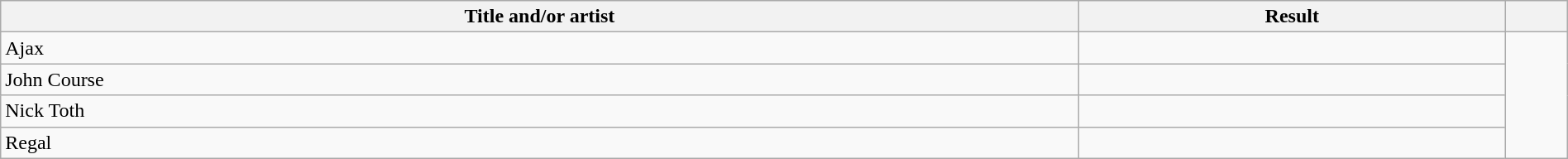<table class="wikitable" width="100%">
<tr>
<th scope="col">Title and/or artist</th>
<th scope="col">Result</th>
<th scope="col"></th>
</tr>
<tr>
<td>Ajax</td>
<td></td>
<td rowspan="4"></td>
</tr>
<tr>
<td>John Course</td>
<td></td>
</tr>
<tr>
<td>Nick Toth</td>
<td></td>
</tr>
<tr>
<td>Regal</td>
<td></td>
</tr>
</table>
